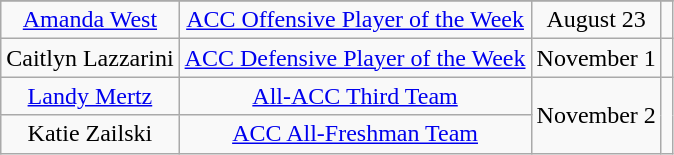<table class="wikitable sortable" style="text-align: center">
<tr>
</tr>
<tr>
<td><a href='#'>Amanda West</a></td>
<td><a href='#'>ACC Offensive Player of the Week</a></td>
<td>August 23</td>
<td></td>
</tr>
<tr>
<td>Caitlyn Lazzarini</td>
<td><a href='#'>ACC Defensive Player of the Week</a></td>
<td>November 1</td>
<td></td>
</tr>
<tr>
<td><a href='#'>Landy Mertz</a></td>
<td><a href='#'>All-ACC Third Team</a></td>
<td rowspan=2>November 2</td>
<td rowspan=2></td>
</tr>
<tr>
<td>Katie Zailski</td>
<td><a href='#'>ACC All-Freshman Team</a></td>
</tr>
</table>
